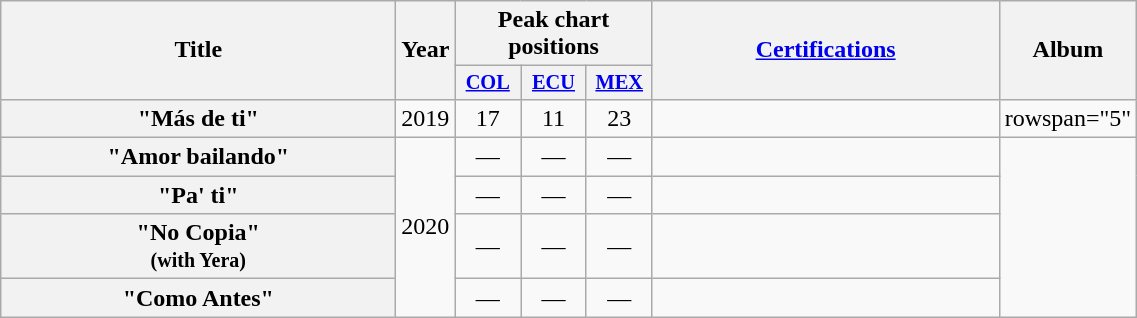<table class="wikitable plainrowheaders" style="text-align:center;">
<tr>
<th scope="col" rowspan="2" style="width:16em;">Title</th>
<th scope="col" rowspan="2">Year</th>
<th scope="col" colspan="3">Peak chart positions</th>
<th scope="col" rowspan="2" style="width:14em;"><a href='#'>Certifications</a></th>
<th scope="col" rowspan="2">Album</th>
</tr>
<tr>
<th scope="col" style="width:2.75em;font-size:85%;"><a href='#'>COL</a><br></th>
<th scope="col" style="width:2.75em;font-size:85%;"><a href='#'>ECU</a><br></th>
<th scope="col" style="width:2.75em;font-size:85%;"><a href='#'>MEX</a><br></th>
</tr>
<tr>
<th scope="row">"Más de ti"</th>
<td>2019</td>
<td>17</td>
<td>11</td>
<td>23</td>
<td></td>
<td>rowspan="5" </td>
</tr>
<tr>
<th scope="row">"Amor bailando"</th>
<td rowspan="4">2020</td>
<td>—</td>
<td>—</td>
<td>—</td>
<td></td>
</tr>
<tr>
<th scope="row">"Pa' ti"</th>
<td>—</td>
<td>—</td>
<td>—</td>
<td></td>
</tr>
<tr>
<th scope="row">"No Copia" <br><small>(with Yera)</small></th>
<td>—</td>
<td>—</td>
<td>—</td>
<td></td>
</tr>
<tr>
<th scope="row">"Como Antes"</th>
<td>—</td>
<td>—</td>
<td>—</td>
<td></td>
</tr>
</table>
